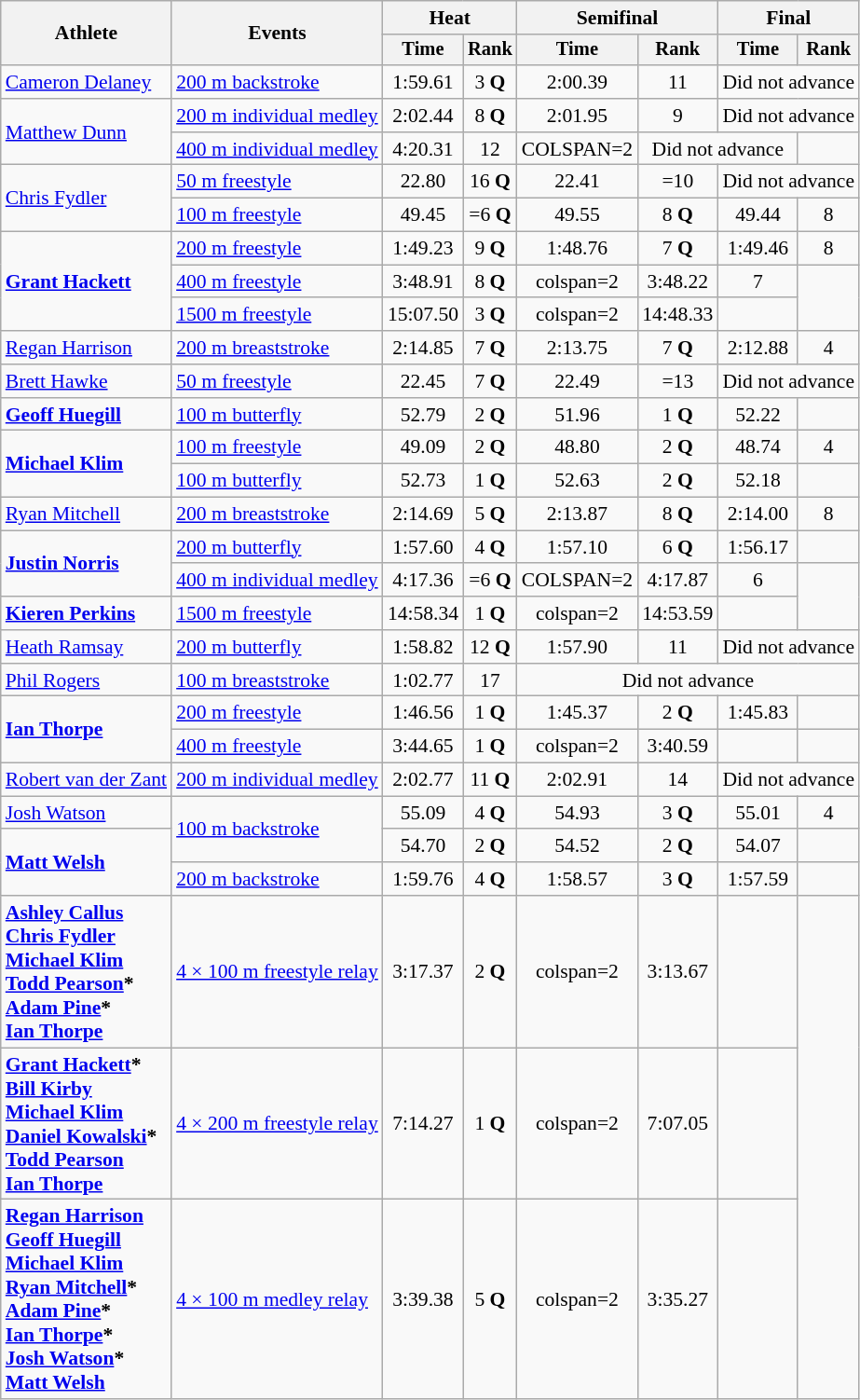<table class=wikitable style="font-size:90%">
<tr>
<th rowspan="2">Athlete</th>
<th rowspan="2">Events</th>
<th colspan="2">Heat</th>
<th colspan="2">Semifinal</th>
<th colspan="2">Final</th>
</tr>
<tr style="font-size:95%">
<th>Time</th>
<th>Rank</th>
<th>Time</th>
<th>Rank</th>
<th>Time</th>
<th>Rank</th>
</tr>
<tr align=center>
<td align=left><a href='#'>Cameron Delaney</a></td>
<td align=left><a href='#'>200 m backstroke</a></td>
<td>1:59.61</td>
<td>3 <strong>Q</strong></td>
<td>2:00.39</td>
<td>11</td>
<td COLSPAN=2>Did not advance</td>
</tr>
<tr align=center>
<td align=left rowspan=2><a href='#'>Matthew Dunn</a></td>
<td align=left><a href='#'>200 m individual medley</a></td>
<td>2:02.44</td>
<td>8 <strong>Q</strong></td>
<td>2:01.95</td>
<td>9</td>
<td colspan=2>Did not advance</td>
</tr>
<tr align=center>
<td align=left><a href='#'>400 m individual medley</a></td>
<td>4:20.31</td>
<td>12</td>
<td>COLSPAN=2 </td>
<td colspan=2>Did not advance</td>
</tr>
<tr align=center>
<td align=left rowspan=2><a href='#'>Chris Fydler</a></td>
<td align=left><a href='#'>50 m freestyle</a></td>
<td>22.80</td>
<td>16 <strong>Q</strong></td>
<td>22.41</td>
<td>=10</td>
<td colspan=2>Did not advance</td>
</tr>
<tr align=center>
<td align=left><a href='#'>100 m freestyle</a></td>
<td>49.45</td>
<td>=6 <strong>Q</strong></td>
<td>49.55</td>
<td>8 <strong>Q</strong></td>
<td>49.44</td>
<td>8</td>
</tr>
<tr align=center>
<td align=left rowspan=3><strong><a href='#'>Grant Hackett</a></strong></td>
<td align=left><a href='#'>200 m freestyle</a></td>
<td>1:49.23</td>
<td>9 <strong>Q</strong></td>
<td>1:48.76</td>
<td>7 <strong>Q</strong></td>
<td>1:49.46</td>
<td>8</td>
</tr>
<tr align=center>
<td align=left><a href='#'>400 m freestyle</a></td>
<td>3:48.91</td>
<td>8 <strong>Q</strong></td>
<td>colspan=2 </td>
<td>3:48.22</td>
<td>7</td>
</tr>
<tr align=center>
<td align=left><a href='#'>1500 m freestyle</a></td>
<td>15:07.50</td>
<td>3 <strong>Q</strong></td>
<td>colspan=2 </td>
<td>14:48.33</td>
<td></td>
</tr>
<tr align=center>
<td align=left><a href='#'>Regan Harrison</a></td>
<td align=left><a href='#'>200 m breaststroke</a></td>
<td>2:14.85</td>
<td>7 <strong>Q</strong></td>
<td>2:13.75</td>
<td>7 <strong>Q</strong></td>
<td>2:12.88</td>
<td>4</td>
</tr>
<tr align=center>
<td align=left><a href='#'>Brett Hawke</a></td>
<td align=left><a href='#'>50 m freestyle</a></td>
<td>22.45</td>
<td>7 <strong>Q</strong></td>
<td>22.49</td>
<td>=13</td>
<td colspan=2>Did not advance</td>
</tr>
<tr align=center>
<td align=left><strong><a href='#'>Geoff Huegill</a></strong></td>
<td align=left><a href='#'>100 m butterfly</a></td>
<td>52.79</td>
<td>2 <strong>Q</strong></td>
<td>51.96</td>
<td>1 <strong>Q</strong></td>
<td>52.22</td>
<td></td>
</tr>
<tr ALIGN=CENTER>
<td align=left rowspan=2><strong><a href='#'>Michael Klim</a></strong></td>
<td align=left><a href='#'>100 m freestyle</a></td>
<td>49.09</td>
<td>2 <strong>Q</strong></td>
<td>48.80</td>
<td>2 <strong>Q</strong></td>
<td>48.74</td>
<td>4</td>
</tr>
<tr align=center>
<td align=left><a href='#'>100 m butterfly</a></td>
<td>52.73</td>
<td>1 <strong>Q</strong></td>
<td>52.63</td>
<td>2 <strong>Q</strong></td>
<td>52.18</td>
<td></td>
</tr>
<tr align=center>
<td align=left><a href='#'>Ryan Mitchell</a></td>
<td align=left><a href='#'>200 m breaststroke</a></td>
<td>2:14.69</td>
<td>5 <strong>Q</strong></td>
<td>2:13.87</td>
<td>8 <strong>Q</strong></td>
<td>2:14.00</td>
<td>8</td>
</tr>
<tr ALIGN=CENTER>
<td align=left rowspan=2><strong><a href='#'>Justin Norris</a></strong></td>
<td align=left><a href='#'>200 m butterfly</a></td>
<td>1:57.60</td>
<td>4 <strong>Q</strong></td>
<td>1:57.10</td>
<td>6 <strong>Q</strong></td>
<td>1:56.17</td>
<td></td>
</tr>
<tr align=center>
<td align=left><a href='#'>400 m individual medley</a></td>
<td>4:17.36</td>
<td>=6 <strong>Q</strong></td>
<td>COLSPAN=2 </td>
<td>4:17.87</td>
<td>6</td>
</tr>
<tr align=center>
<td align=left><strong><a href='#'>Kieren Perkins</a></strong></td>
<td align=left><a href='#'>1500 m freestyle</a></td>
<td>14:58.34</td>
<td>1 <strong>Q</strong></td>
<td>colspan=2 </td>
<td>14:53.59</td>
<td></td>
</tr>
<tr align=center>
<td align=left><a href='#'>Heath Ramsay</a></td>
<td align=left><a href='#'>200 m butterfly</a></td>
<td>1:58.82</td>
<td>12 <strong>Q</strong></td>
<td>1:57.90</td>
<td>11</td>
<td COLSPAN=2>Did not advance</td>
</tr>
<tr ALIGN=CENTER>
<td align=left><a href='#'>Phil Rogers</a></td>
<td align=left><a href='#'>100 m breaststroke</a></td>
<td>1:02.77</td>
<td>17</td>
<td colspan=4>Did not advance</td>
</tr>
<tr align=center>
<td align=left rowspan=2><strong><a href='#'>Ian Thorpe</a></strong></td>
<td align=left><a href='#'>200 m freestyle</a></td>
<td>1:46.56</td>
<td>1 <strong>Q</strong></td>
<td>1:45.37</td>
<td>2 <strong>Q</strong></td>
<td>1:45.83</td>
<td></td>
</tr>
<tr align=center>
<td align=left><a href='#'>400 m freestyle</a></td>
<td>3:44.65</td>
<td>1 <strong>Q</strong></td>
<td>colspan=2 </td>
<td>3:40.59</td>
<td></td>
</tr>
<tr align=center>
<td ALIGN=LEFT><a href='#'>Robert van der Zant</a></td>
<td><a href='#'>200 m individual medley</a></td>
<td>2:02.77</td>
<td>11 <strong>Q</strong></td>
<td>2:02.91</td>
<td>14</td>
<td colspan=2>Did not advance</td>
</tr>
<tr align=center>
<td align=left><a href='#'>Josh Watson</a></td>
<td align=left rowspan=2><a href='#'>100 m backstroke</a></td>
<td>55.09</td>
<td>4 <strong>Q</strong></td>
<td>54.93</td>
<td>3 <strong>Q</strong></td>
<td>55.01</td>
<td>4</td>
</tr>
<tr align=center>
<td align=left rowspan=2><strong><a href='#'>Matt Welsh</a></strong></td>
<td>54.70</td>
<td>2 <strong>Q</strong></td>
<td>54.52</td>
<td>2 <strong>Q</strong></td>
<td>54.07</td>
<td></td>
</tr>
<tr align=center>
<td align=left><a href='#'>200 m backstroke</a></td>
<td>1:59.76</td>
<td>4 <strong>Q</strong></td>
<td>1:58.57</td>
<td>3 <strong>Q</strong></td>
<td>1:57.59</td>
<td></td>
</tr>
<tr align=center>
<td align=left><strong><a href='#'>Ashley Callus</a><br><a href='#'>Chris Fydler</a><br><a href='#'>Michael Klim</a><br><a href='#'>Todd Pearson</a>*<br><a href='#'>Adam Pine</a>*<br><a href='#'>Ian Thorpe</a></strong></td>
<td align=left><a href='#'>4 × 100 m freestyle relay</a></td>
<td>3:17.37</td>
<td>2 <strong>Q</strong></td>
<td>colspan=2 </td>
<td>3:13.67</td>
<td></td>
</tr>
<tr align=center>
<td align=left><strong><a href='#'>Grant Hackett</a>*<br><a href='#'>Bill Kirby</a><br><a href='#'>Michael Klim</a><br><a href='#'>Daniel Kowalski</a>*<br><a href='#'>Todd Pearson</a><br><a href='#'>Ian Thorpe</a></strong></td>
<td align=left><a href='#'>4 × 200 m freestyle relay</a></td>
<td>7:14.27</td>
<td>1 <strong>Q</strong></td>
<td>colspan=2 </td>
<td>7:07.05</td>
<td></td>
</tr>
<tr align=center>
<td align=left><strong><a href='#'>Regan Harrison</a><br><a href='#'>Geoff Huegill</a><br><a href='#'>Michael Klim</a><br><a href='#'>Ryan Mitchell</a>*<br><a href='#'>Adam Pine</a>*<br><a href='#'>Ian Thorpe</a>*<br><a href='#'>Josh Watson</a>*<br><a href='#'>Matt Welsh</a></strong></td>
<td align=left><a href='#'>4 × 100 m medley relay</a></td>
<td>3:39.38</td>
<td>5 <strong>Q</strong></td>
<td>colspan=2 </td>
<td>3:35.27</td>
<td></td>
</tr>
</table>
